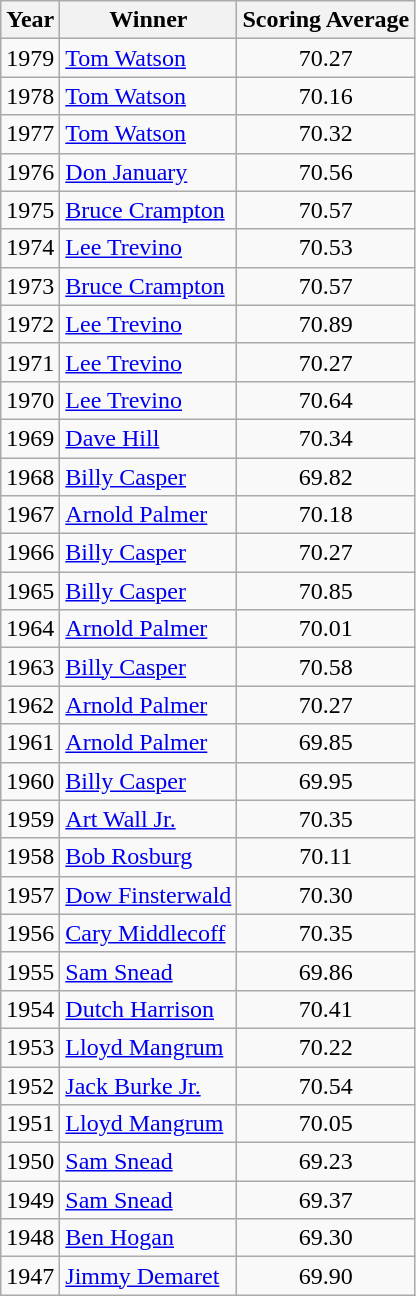<table class="wikitable">
<tr>
<th>Year</th>
<th>Winner</th>
<th>Scoring Average</th>
</tr>
<tr>
<td>1979</td>
<td> <a href='#'>Tom Watson</a></td>
<td align=center>70.27</td>
</tr>
<tr>
<td>1978</td>
<td> <a href='#'>Tom Watson</a></td>
<td align=center>70.16</td>
</tr>
<tr>
<td>1977</td>
<td> <a href='#'>Tom Watson</a></td>
<td align=center>70.32</td>
</tr>
<tr>
<td>1976</td>
<td> <a href='#'>Don January</a></td>
<td align=center>70.56</td>
</tr>
<tr>
<td>1975</td>
<td> <a href='#'>Bruce Crampton</a></td>
<td align=center>70.57</td>
</tr>
<tr>
<td>1974</td>
<td> <a href='#'>Lee Trevino</a></td>
<td align=center>70.53</td>
</tr>
<tr>
<td>1973</td>
<td> <a href='#'>Bruce Crampton</a></td>
<td align=center>70.57</td>
</tr>
<tr>
<td>1972</td>
<td> <a href='#'>Lee Trevino</a></td>
<td align=center>70.89</td>
</tr>
<tr>
<td>1971</td>
<td> <a href='#'>Lee Trevino</a></td>
<td align=center>70.27</td>
</tr>
<tr>
<td>1970</td>
<td> <a href='#'>Lee Trevino</a></td>
<td align=center>70.64</td>
</tr>
<tr>
<td>1969</td>
<td> <a href='#'>Dave Hill</a></td>
<td align=center>70.34</td>
</tr>
<tr>
<td>1968</td>
<td> <a href='#'>Billy Casper</a></td>
<td align=center>69.82</td>
</tr>
<tr>
<td>1967</td>
<td> <a href='#'>Arnold Palmer</a></td>
<td align=center>70.18</td>
</tr>
<tr>
<td>1966</td>
<td> <a href='#'>Billy Casper</a></td>
<td align=center>70.27</td>
</tr>
<tr>
<td>1965</td>
<td> <a href='#'>Billy Casper</a></td>
<td align=center>70.85</td>
</tr>
<tr>
<td>1964</td>
<td> <a href='#'>Arnold Palmer</a></td>
<td align=center>70.01</td>
</tr>
<tr>
<td>1963</td>
<td> <a href='#'>Billy Casper</a></td>
<td align=center>70.58</td>
</tr>
<tr>
<td>1962</td>
<td> <a href='#'>Arnold Palmer</a></td>
<td align=center>70.27</td>
</tr>
<tr>
<td>1961</td>
<td> <a href='#'>Arnold Palmer</a></td>
<td align=center>69.85</td>
</tr>
<tr>
<td>1960</td>
<td> <a href='#'>Billy Casper</a></td>
<td align=center>69.95</td>
</tr>
<tr>
<td>1959</td>
<td> <a href='#'>Art Wall Jr.</a></td>
<td align=center>70.35</td>
</tr>
<tr>
<td>1958</td>
<td> <a href='#'>Bob Rosburg</a></td>
<td align=center>70.11</td>
</tr>
<tr>
<td>1957</td>
<td> <a href='#'>Dow Finsterwald</a></td>
<td align=center>70.30</td>
</tr>
<tr>
<td>1956</td>
<td> <a href='#'>Cary Middlecoff</a></td>
<td align=center>70.35</td>
</tr>
<tr>
<td>1955</td>
<td> <a href='#'>Sam Snead</a></td>
<td align=center>69.86</td>
</tr>
<tr>
<td>1954</td>
<td> <a href='#'>Dutch Harrison</a></td>
<td align=center>70.41</td>
</tr>
<tr>
<td>1953</td>
<td> <a href='#'>Lloyd Mangrum</a></td>
<td align=center>70.22</td>
</tr>
<tr>
<td>1952</td>
<td> <a href='#'>Jack Burke Jr.</a></td>
<td align=center>70.54</td>
</tr>
<tr>
<td>1951</td>
<td> <a href='#'>Lloyd Mangrum</a></td>
<td align=center>70.05</td>
</tr>
<tr>
<td>1950</td>
<td> <a href='#'>Sam Snead</a></td>
<td align=center>69.23</td>
</tr>
<tr>
<td>1949</td>
<td> <a href='#'>Sam Snead</a></td>
<td align=center>69.37</td>
</tr>
<tr>
<td>1948</td>
<td> <a href='#'>Ben Hogan</a></td>
<td align=center>69.30</td>
</tr>
<tr>
<td>1947</td>
<td> <a href='#'>Jimmy Demaret</a></td>
<td align=center>69.90</td>
</tr>
</table>
